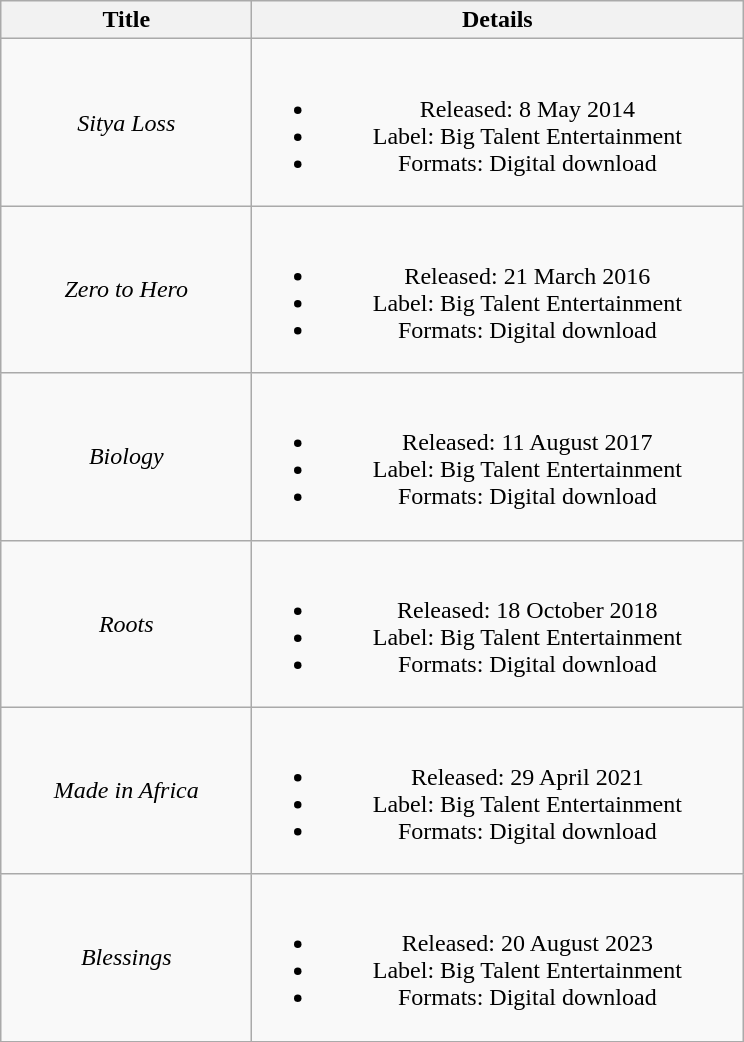<table class="wikitable sortable plainrowheaders" style="text-align:center">
<tr>
<th scope="col" style="width:10em">Title</th>
<th scope="col" style="width:20em">Details</th>
</tr>
<tr>
<td><em>Sitya Loss</em></td>
<td><br><ul><li>Released: 8 May 2014</li><li>Label: Big Talent Entertainment</li><li>Formats: Digital download</li></ul></td>
</tr>
<tr>
<td><em>Zero to Hero</em></td>
<td><br><ul><li>Released: 21 March 2016</li><li>Label: Big Talent Entertainment</li><li>Formats: Digital download</li></ul></td>
</tr>
<tr>
<td><em>Biology</em></td>
<td><br><ul><li>Released: 11 August 2017</li><li>Label: Big Talent Entertainment</li><li>Formats: Digital download</li></ul></td>
</tr>
<tr>
<td><em>Roots</em></td>
<td><br><ul><li>Released: 18 October 2018</li><li>Label: Big Talent Entertainment</li><li>Formats: Digital download</li></ul></td>
</tr>
<tr>
<td><em>Made in Africa</em></td>
<td><br><ul><li>Released: 29 April 2021</li><li>Label: Big Talent Entertainment</li><li>Formats: Digital download</li></ul></td>
</tr>
<tr>
<td><em>Blessings</em></td>
<td><br><ul><li>Released: 20 August 2023</li><li>Label: Big Talent Entertainment</li><li>Formats: Digital download</li></ul></td>
</tr>
</table>
